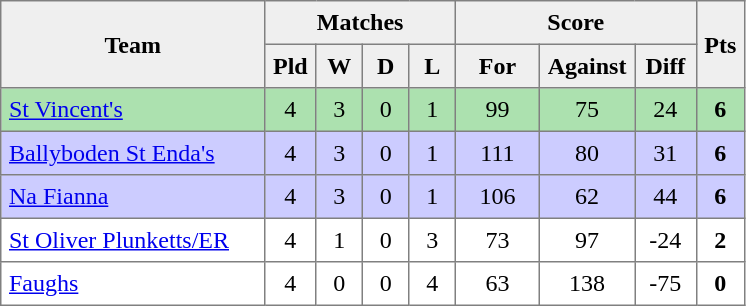<table style=border-collapse:collapse border=1 cellspacing=0 cellpadding=5>
<tr align=center bgcolor=#efefef>
<th rowspan=2 width=165>Team</th>
<th colspan=4>Matches</th>
<th colspan=3>Score</th>
<th rowspan=2width=20>Pts</th>
</tr>
<tr align=center bgcolor=#efefef>
<th width=20>Pld</th>
<th width=20>W</th>
<th width=20>D</th>
<th width=20>L</th>
<th width=45>For</th>
<th width=45>Against</th>
<th width=30>Diff</th>
</tr>
<tr align=center style="background:#ACE1AF;">
<td style="text-align:left;"><a href='#'>St Vincent's</a></td>
<td>4</td>
<td>3</td>
<td>0</td>
<td>1</td>
<td>99</td>
<td>75</td>
<td>24</td>
<td><strong>6</strong></td>
</tr>
<tr align=center style="background:#ccccff;">
<td style="text-align:left;"><a href='#'>Ballyboden St Enda's</a></td>
<td>4</td>
<td>3</td>
<td>0</td>
<td>1</td>
<td>111</td>
<td>80</td>
<td>31</td>
<td><strong>6</strong></td>
</tr>
<tr align=center style="background:#ccccff;">
<td style="text-align:left;"><a href='#'>Na Fianna</a></td>
<td>4</td>
<td>3</td>
<td>0</td>
<td>1</td>
<td>106</td>
<td>62</td>
<td>44</td>
<td><strong>6</strong></td>
</tr>
<tr align=center>
<td style="text-align:left;"><a href='#'>St Oliver Plunketts/ER</a></td>
<td>4</td>
<td>1</td>
<td>0</td>
<td>3</td>
<td>73</td>
<td>97</td>
<td>-24</td>
<td><strong>2</strong></td>
</tr>
<tr align=center>
<td style="text-align:left;"><a href='#'>Faughs</a></td>
<td>4</td>
<td>0</td>
<td>0</td>
<td>4</td>
<td>63</td>
<td>138</td>
<td>-75</td>
<td><strong>0</strong></td>
</tr>
</table>
